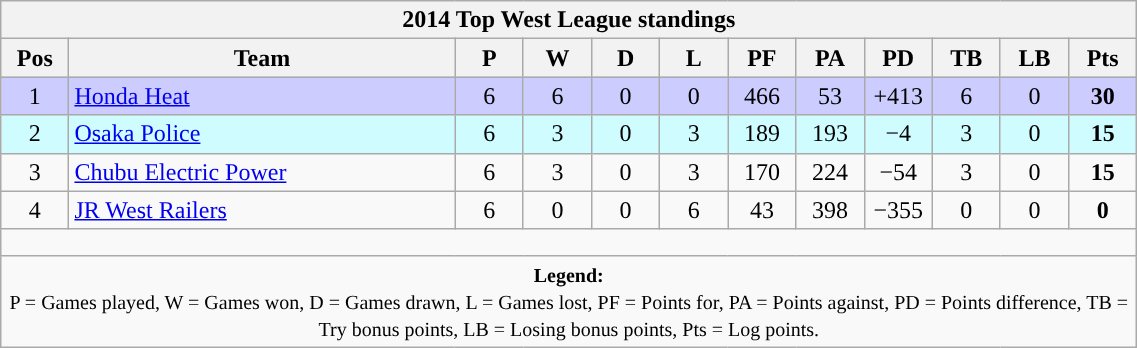<table class="wikitable" style="text-align:center; font-size:100%; width:60%;">
<tr>
<th colspan="100%" cellpadding="0" cellspacing="0"><strong>2014 Top West League standings</strong></th>
</tr>
<tr>
<th style="width:6%;">Pos</th>
<th style="width:34%;">Team</th>
<th style="width:6%;">P</th>
<th style="width:6%;">W</th>
<th style="width:6%;">D</th>
<th style="width:6%;">L</th>
<th style="width:6%;">PF</th>
<th style="width:6%;">PA</th>
<th style="width:6%;">PD</th>
<th style="width:6%;">TB</th>
<th style="width:6%;">LB</th>
<th style="width:6%;">Pts<br></th>
</tr>
<tr style="background:#CCCCFF;">
<td>1</td>
<td style="text-align:left;"><a href='#'>Honda Heat</a></td>
<td>6</td>
<td>6</td>
<td>0</td>
<td>0</td>
<td>466</td>
<td>53</td>
<td>+413</td>
<td>6</td>
<td>0</td>
<td><strong>30</strong></td>
</tr>
<tr style="background:#CFFCFF;">
<td>2</td>
<td style="text-align:left;"><a href='#'>Osaka Police</a></td>
<td>6</td>
<td>3</td>
<td>0</td>
<td>3</td>
<td>189</td>
<td>193</td>
<td>−4</td>
<td>3</td>
<td>0</td>
<td><strong>15</strong></td>
</tr>
<tr>
<td>3</td>
<td style="text-align:left;"><a href='#'>Chubu Electric Power</a></td>
<td>6</td>
<td>3</td>
<td>0</td>
<td>3</td>
<td>170</td>
<td>224</td>
<td>−54</td>
<td>3</td>
<td>0</td>
<td><strong>15</strong></td>
</tr>
<tr>
<td>4</td>
<td style="text-align:left;"><a href='#'>JR West Railers</a></td>
<td>6</td>
<td>0</td>
<td>0</td>
<td>6</td>
<td>43</td>
<td>398</td>
<td>−355</td>
<td>0</td>
<td>0</td>
<td><strong>0</strong></td>
</tr>
<tr>
<td colspan="100%" style="height:10px;"></td>
</tr>
<tr>
<td colspan="100%"><small><strong>Legend:</strong> <br> P = Games played, W = Games won, D = Games drawn, L = Games lost, PF = Points for, PA = Points against, PD = Points difference, TB = Try bonus points, LB = Losing bonus points, Pts = Log points.</small></td>
</tr>
</table>
